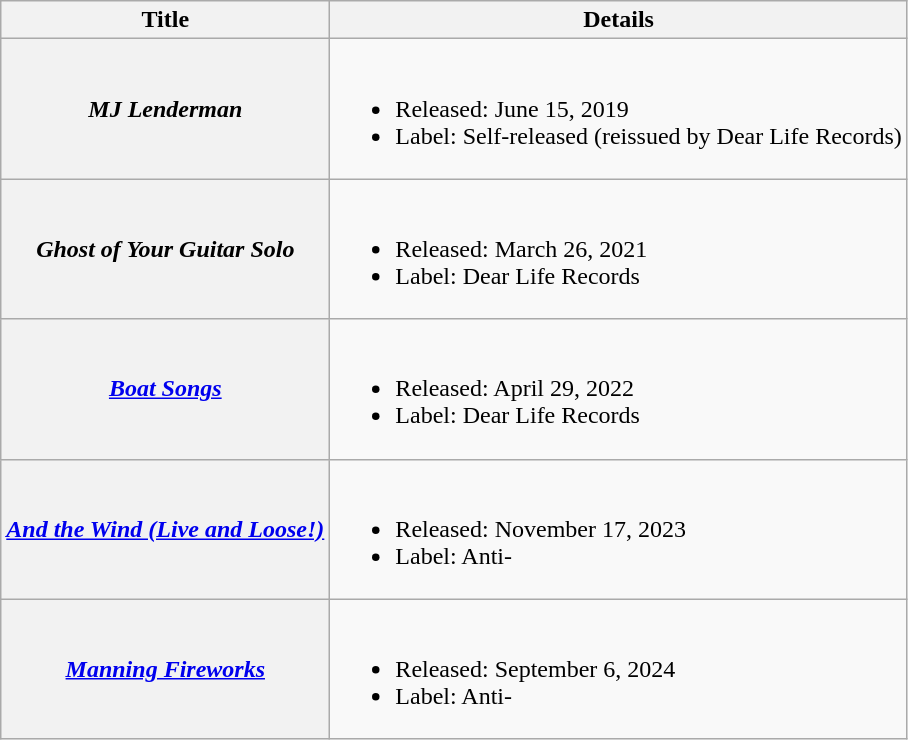<table class="wikitable plainrowheaders">
<tr>
<th scope="col">Title</th>
<th scope="col">Details</th>
</tr>
<tr>
<th scope="row"><em>MJ Lenderman</em></th>
<td><br><ul><li>Released: June 15, 2019</li><li>Label: Self-released (reissued by Dear Life Records)</li></ul></td>
</tr>
<tr>
<th scope="row"><em>Ghost of Your Guitar Solo</em></th>
<td><br><ul><li>Released: March 26, 2021</li><li>Label: Dear Life Records</li></ul></td>
</tr>
<tr>
<th scope="row"><em><a href='#'>Boat Songs</a></em></th>
<td><br><ul><li>Released: April 29, 2022</li><li>Label: Dear Life Records</li></ul></td>
</tr>
<tr>
<th scope="row"><em><a href='#'>And the Wind (Live and Loose!)</a></em></th>
<td><br><ul><li>Released: November 17, 2023</li><li>Label: Anti-</li></ul></td>
</tr>
<tr>
<th scope="row"><em><a href='#'>Manning Fireworks</a></em></th>
<td><br><ul><li>Released: September 6, 2024</li><li>Label: Anti-</li></ul></td>
</tr>
</table>
